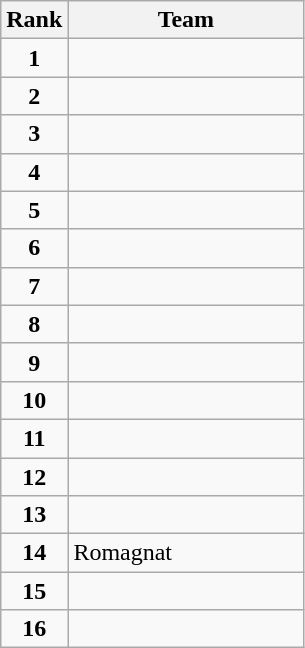<table class="wikitable" style="text-align: center;">
<tr>
<th width="10">Rank</th>
<th width="150">Team</th>
</tr>
<tr>
<td><strong>1</strong></td>
<td align="left"></td>
</tr>
<tr>
<td><strong>2</strong></td>
<td align="left"></td>
</tr>
<tr>
<td><strong>3</strong></td>
<td align="left"></td>
</tr>
<tr>
<td><strong>4</strong></td>
<td align="left"></td>
</tr>
<tr>
<td><strong>5</strong></td>
<td align="left"></td>
</tr>
<tr>
<td><strong>6</strong></td>
<td align="left"></td>
</tr>
<tr>
<td><strong>7</strong></td>
<td align="left"></td>
</tr>
<tr>
<td><strong>8</strong></td>
<td align="left"></td>
</tr>
<tr>
<td><strong>9</strong></td>
<td align="left"></td>
</tr>
<tr>
<td><strong>10</strong></td>
<td align="left"></td>
</tr>
<tr>
<td><strong>11</strong></td>
<td align="left"></td>
</tr>
<tr>
<td><strong>12</strong></td>
<td align="left"></td>
</tr>
<tr>
<td><strong>13</strong></td>
<td align="left"></td>
</tr>
<tr>
<td><strong>14</strong></td>
<td align="left"> Romagnat</td>
</tr>
<tr>
<td><strong>15</strong></td>
<td align="left"></td>
</tr>
<tr>
<td><strong>16</strong></td>
<td align="left"></td>
</tr>
</table>
